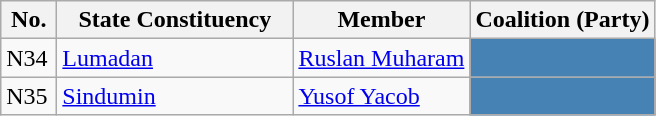<table class="wikitable sortable">
<tr>
<th width="30">No.</th>
<th width="150">State Constituency</th>
<th>Member</th>
<th>Coalition (Party)</th>
</tr>
<tr>
<td>N34</td>
<td><a href='#'>Lumadan</a></td>
<td><a href='#'>Ruslan Muharam</a></td>
<td style="background-color: #4682B4;"></td>
</tr>
<tr>
<td>N35</td>
<td><a href='#'>Sindumin</a></td>
<td><a href='#'>Yusof Yacob</a></td>
<td style="background-color: #4682B4;"></td>
</tr>
</table>
